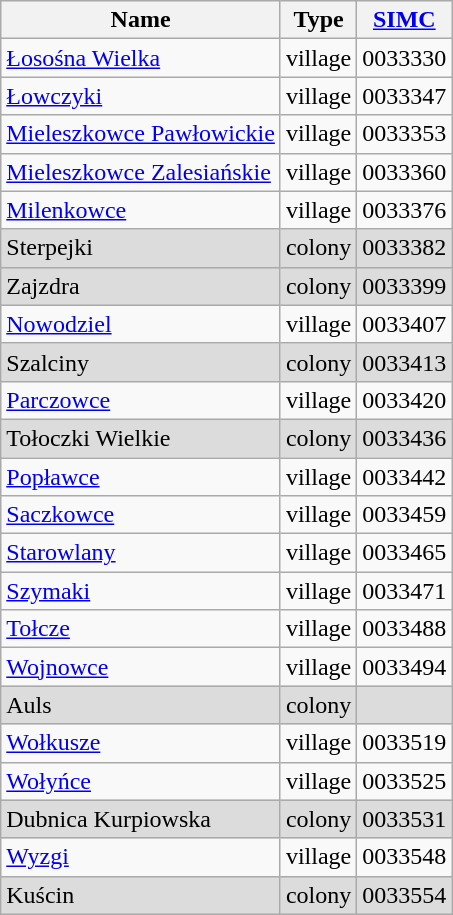<table class=wikitable>
<tr>
<th>Name</th>
<th>Type</th>
<th><a href='#'>SIMC</a></th>
</tr>
<tr>
<td><a href='#'>Łosośna Wielka</a></td>
<td>village</td>
<td>0033330</td>
</tr>
<tr>
<td><a href='#'>Łowczyki</a></td>
<td>village</td>
<td>0033347</td>
</tr>
<tr>
<td><a href='#'>Mieleszkowce Pawłowickie</a></td>
<td>village</td>
<td>0033353</td>
</tr>
<tr>
<td><a href='#'>Mieleszkowce Zalesiańskie</a></td>
<td>village</td>
<td>0033360</td>
</tr>
<tr>
<td><a href='#'>Milenkowce</a></td>
<td>village</td>
<td>0033376</td>
</tr>
<tr bgcolor="#DCDCDC">
<td>Sterpejki</td>
<td>colony</td>
<td>0033382</td>
</tr>
<tr bgcolor="#DCDCDC">
<td>Zajzdra</td>
<td>colony</td>
<td>0033399</td>
</tr>
<tr>
<td><a href='#'>Nowodziel</a></td>
<td>village</td>
<td>0033407</td>
</tr>
<tr bgcolor="#DCDCDC">
<td>Szalciny</td>
<td>colony</td>
<td>0033413</td>
</tr>
<tr>
<td><a href='#'>Parczowce</a></td>
<td>village</td>
<td>0033420</td>
</tr>
<tr bgcolor="#DCDCDC">
<td>Tołoczki Wielkie</td>
<td>colony</td>
<td>0033436</td>
</tr>
<tr>
<td><a href='#'>Popławce</a></td>
<td>village</td>
<td>0033442</td>
</tr>
<tr>
<td><a href='#'>Saczkowce</a></td>
<td>village</td>
<td>0033459</td>
</tr>
<tr>
<td><a href='#'>Starowlany</a></td>
<td>village</td>
<td>0033465</td>
</tr>
<tr>
<td><a href='#'>Szymaki</a></td>
<td>village</td>
<td>0033471</td>
</tr>
<tr>
<td><a href='#'>Tołcze</a></td>
<td>village</td>
<td>0033488</td>
</tr>
<tr>
<td><a href='#'>Wojnowce</a></td>
<td>village</td>
<td>0033494</td>
</tr>
<tr bgcolor="#DCDCDC">
<td>Auls</td>
<td>colony</td>
<td></td>
</tr>
<tr>
<td><a href='#'>Wołkusze</a></td>
<td>village</td>
<td>0033519</td>
</tr>
<tr>
<td><a href='#'>Wołyńce</a></td>
<td>village</td>
<td>0033525</td>
</tr>
<tr bgcolor="#DCDCDC">
<td>Dubnica Kurpiowska</td>
<td>colony</td>
<td>0033531</td>
</tr>
<tr>
<td><a href='#'>Wyzgi</a></td>
<td>village</td>
<td>0033548</td>
</tr>
<tr bgcolor="#DCDCDC">
<td>Kuścin</td>
<td>colony</td>
<td>0033554</td>
</tr>
</table>
